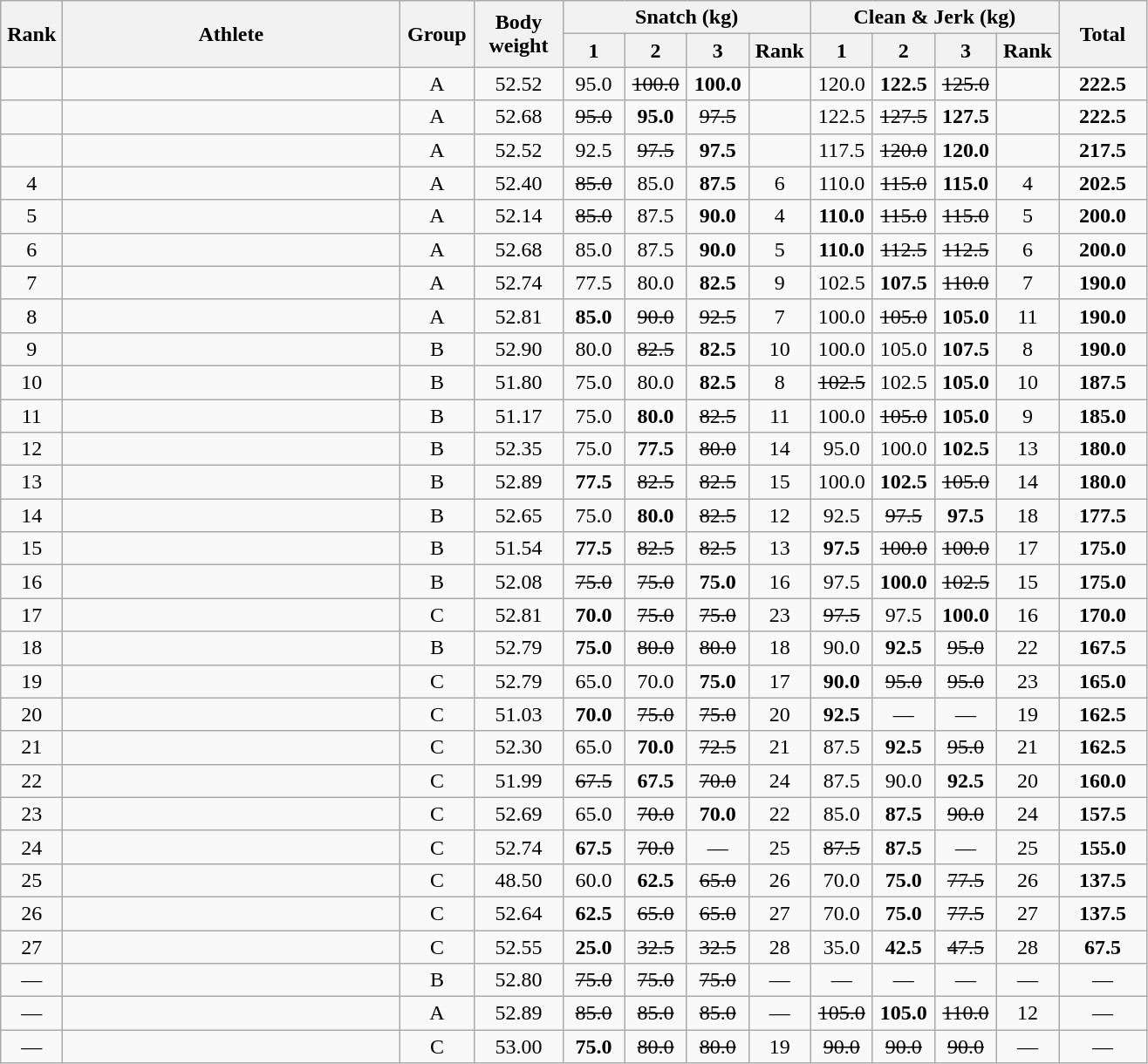<table class = "wikitable" style="text-align:center;">
<tr>
<th rowspan=2 width=40>Rank</th>
<th rowspan=2 width=250>Athlete</th>
<th rowspan=2 width=50>Group</th>
<th rowspan=2 width=60>Body weight</th>
<th colspan=4>Snatch (kg)</th>
<th colspan=4>Clean & Jerk (kg)</th>
<th rowspan=2 width=60>Total</th>
</tr>
<tr>
<th width=40>1</th>
<th width=40>2</th>
<th width=40>3</th>
<th width=40>Rank</th>
<th width=40>1</th>
<th width=40>2</th>
<th width=40>3</th>
<th width=40>Rank</th>
</tr>
<tr>
<td></td>
<td align=left></td>
<td>A</td>
<td>52.52</td>
<td>95.0</td>
<td><s>100.0 </s></td>
<td><strong>100.0</strong></td>
<td></td>
<td>120.0</td>
<td><strong>122.5</strong></td>
<td><s>125.0 </s></td>
<td></td>
<td><strong>222.5</strong></td>
</tr>
<tr>
<td></td>
<td align=left></td>
<td>A</td>
<td>52.68</td>
<td><s>95.0 </s></td>
<td><strong>95.0</strong></td>
<td><s>97.5 </s></td>
<td></td>
<td>122.5</td>
<td><s>127.5 </s></td>
<td><strong>127.5</strong></td>
<td></td>
<td><strong>222.5</strong></td>
</tr>
<tr>
<td></td>
<td align=left></td>
<td>A</td>
<td>52.52</td>
<td>92.5</td>
<td><s>97.5 </s></td>
<td><strong>97.5</strong></td>
<td></td>
<td>117.5</td>
<td><s>120.0 </s></td>
<td><strong>120.0</strong></td>
<td></td>
<td><strong>217.5</strong></td>
</tr>
<tr>
<td>4</td>
<td align=left></td>
<td>A</td>
<td>52.40</td>
<td><s>85.0 </s></td>
<td>85.0</td>
<td><strong>87.5</strong></td>
<td>6</td>
<td>110.0</td>
<td><s>115.0 </s></td>
<td><strong>115.0</strong></td>
<td>4</td>
<td><strong>202.5</strong></td>
</tr>
<tr>
<td>5</td>
<td align=left></td>
<td>A</td>
<td>52.14</td>
<td><s>85.0 </s></td>
<td>87.5</td>
<td><strong>90.0</strong></td>
<td>4</td>
<td><strong>110.0</strong></td>
<td><s>115.0 </s></td>
<td><s>115.0 </s></td>
<td>5</td>
<td><strong>200.0</strong></td>
</tr>
<tr>
<td>6</td>
<td align=left></td>
<td>A</td>
<td>52.68</td>
<td>85.0</td>
<td>87.5</td>
<td><strong>90.0</strong></td>
<td>5</td>
<td><strong>110.0</strong></td>
<td><s>112.5 </s></td>
<td><s>112.5 </s></td>
<td>6</td>
<td><strong>200.0</strong></td>
</tr>
<tr>
<td>7</td>
<td align=left></td>
<td>A</td>
<td>52.74</td>
<td>77.5</td>
<td>80.0</td>
<td><strong>82.5</strong></td>
<td>9</td>
<td>102.5</td>
<td><strong>107.5</strong></td>
<td><s>110.0 </s></td>
<td>7</td>
<td><strong>190.0</strong></td>
</tr>
<tr>
<td>8</td>
<td align=left></td>
<td>A</td>
<td>52.81</td>
<td><strong>85.0</strong></td>
<td><s>90.0 </s></td>
<td><s>92.5 </s></td>
<td>7</td>
<td>100.0</td>
<td><s>105.0 </s></td>
<td><strong>105.0</strong></td>
<td>11</td>
<td><strong>190.0</strong></td>
</tr>
<tr>
<td>9</td>
<td align=left></td>
<td>B</td>
<td>52.90</td>
<td>80.0</td>
<td><s>82.5 </s></td>
<td><strong>82.5</strong></td>
<td>10</td>
<td>100.0</td>
<td>105.0</td>
<td><strong>107.5</strong></td>
<td>8</td>
<td><strong>190.0</strong></td>
</tr>
<tr>
<td>10</td>
<td align=left></td>
<td>B</td>
<td>51.80</td>
<td>75.0</td>
<td>80.0</td>
<td><strong>82.5</strong></td>
<td>8</td>
<td><s>102.5 </s></td>
<td>102.5</td>
<td><strong>105.0</strong></td>
<td>10</td>
<td><strong>187.5</strong></td>
</tr>
<tr>
<td>11</td>
<td align=left></td>
<td>B</td>
<td>51.17</td>
<td>75.0</td>
<td><strong>80.0</strong></td>
<td><s>82.5 </s></td>
<td>11</td>
<td>100.0</td>
<td><s>105.0 </s></td>
<td><strong>105.0</strong></td>
<td>9</td>
<td><strong>185.0</strong></td>
</tr>
<tr>
<td>12</td>
<td align=left></td>
<td>B</td>
<td>52.35</td>
<td>75.0</td>
<td><strong>77.5</strong></td>
<td><s>80.0 </s></td>
<td>14</td>
<td>95.0</td>
<td>100.0</td>
<td><strong>102.5</strong></td>
<td>13</td>
<td><strong>180.0</strong></td>
</tr>
<tr>
<td>13</td>
<td align=left></td>
<td>B</td>
<td>52.89</td>
<td><strong>77.5</strong></td>
<td><s>82.5 </s></td>
<td><s>82.5 </s></td>
<td>15</td>
<td>100.0</td>
<td><strong>102.5</strong></td>
<td><s>105.0 </s></td>
<td>14</td>
<td><strong>180.0</strong></td>
</tr>
<tr>
<td>14</td>
<td align=left></td>
<td>B</td>
<td>52.65</td>
<td>75.0</td>
<td><strong>80.0</strong></td>
<td><s>82.5 </s></td>
<td>12</td>
<td>92.5</td>
<td><s>97.5 </s></td>
<td><strong>97.5</strong></td>
<td>18</td>
<td><strong>177.5</strong></td>
</tr>
<tr>
<td>15</td>
<td align=left></td>
<td>B</td>
<td>51.54</td>
<td><strong>77.5</strong></td>
<td><s>82.5 </s></td>
<td><s>82.5 </s></td>
<td>13</td>
<td><strong>97.5</strong></td>
<td><s>100.0 </s></td>
<td><s>100.0 </s></td>
<td>17</td>
<td><strong>175.0</strong></td>
</tr>
<tr>
<td>16</td>
<td align=left></td>
<td>B</td>
<td>52.08</td>
<td><s>75.0 </s></td>
<td><s>75.0 </s></td>
<td><strong>75.0</strong></td>
<td>16</td>
<td>97.5</td>
<td><strong>100.0</strong></td>
<td><s>102.5 </s></td>
<td>15</td>
<td><strong>175.0</strong></td>
</tr>
<tr>
<td>17</td>
<td align=left></td>
<td>C</td>
<td>52.81</td>
<td><strong>70.0</strong></td>
<td><s>75.0 </s></td>
<td><s>75.0 </s></td>
<td>23</td>
<td><s>97.5 </s></td>
<td>97.5</td>
<td><strong>100.0</strong></td>
<td>16</td>
<td><strong>170.0</strong></td>
</tr>
<tr>
<td>18</td>
<td align=left></td>
<td>B</td>
<td>52.79</td>
<td><strong>75.0</strong></td>
<td><s>80.0 </s></td>
<td><s>80.0 </s></td>
<td>18</td>
<td>90.0</td>
<td><strong>92.5</strong></td>
<td><s>95.0 </s></td>
<td>22</td>
<td><strong>167.5</strong></td>
</tr>
<tr>
<td>19</td>
<td align=left></td>
<td>C</td>
<td>52.79</td>
<td>65.0</td>
<td>70.0</td>
<td><strong>75.0</strong></td>
<td>17</td>
<td><strong>90.0</strong></td>
<td><s>95.0 </s></td>
<td><s>95.0 </s></td>
<td>23</td>
<td><strong>165.0</strong></td>
</tr>
<tr>
<td>20</td>
<td align=left></td>
<td>C</td>
<td>51.03</td>
<td><strong>70.0</strong></td>
<td><s>75.0 </s></td>
<td><s>75.0 </s></td>
<td>20</td>
<td><strong>92.5</strong></td>
<td>—</td>
<td>—</td>
<td>19</td>
<td><strong>162.5</strong></td>
</tr>
<tr>
<td>21</td>
<td align=left></td>
<td>C</td>
<td>52.30</td>
<td>65.0</td>
<td><strong>70.0</strong></td>
<td><s>72.5 </s></td>
<td>21</td>
<td>87.5</td>
<td><strong>92.5</strong></td>
<td><s>95.0 </s></td>
<td>21</td>
<td><strong>162.5</strong></td>
</tr>
<tr>
<td>22</td>
<td align=left></td>
<td>C</td>
<td>51.99</td>
<td><s>67.5 </s></td>
<td><strong>67.5</strong></td>
<td><s>70.0 </s></td>
<td>24</td>
<td>87.5</td>
<td>90.0</td>
<td><strong>92.5</strong></td>
<td>20</td>
<td><strong>160.0</strong></td>
</tr>
<tr>
<td>23</td>
<td align=left></td>
<td>C</td>
<td>52.69</td>
<td>65.0</td>
<td><s>70.0 </s></td>
<td><strong>70.0</strong></td>
<td>22</td>
<td>85.0</td>
<td><strong>87.5</strong></td>
<td><s>90.0 </s></td>
<td>24</td>
<td><strong>157.5</strong></td>
</tr>
<tr>
<td>24</td>
<td align=left></td>
<td>C</td>
<td>52.74</td>
<td><strong>67.5</strong></td>
<td><s>70.0 </s></td>
<td>—</td>
<td>25</td>
<td><s>87.5 </s></td>
<td><strong>87.5</strong></td>
<td>—</td>
<td>25</td>
<td><strong>155.0</strong></td>
</tr>
<tr>
<td>25</td>
<td align=left></td>
<td>C</td>
<td>48.50</td>
<td>60.0</td>
<td><strong>62.5</strong></td>
<td><s>65.0 </s></td>
<td>26</td>
<td>70.0</td>
<td><strong>75.0</strong></td>
<td><s>77.5 </s></td>
<td>26</td>
<td><strong>137.5</strong></td>
</tr>
<tr>
<td>26</td>
<td align=left></td>
<td>C</td>
<td>52.64</td>
<td><strong>62.5</strong></td>
<td><s>65.0 </s></td>
<td><s>65.0 </s></td>
<td>27</td>
<td>70.0</td>
<td><strong>75.0</strong></td>
<td><s>77.5 </s></td>
<td>27</td>
<td><strong>137.5</strong></td>
</tr>
<tr>
<td>27</td>
<td align=left></td>
<td>C</td>
<td>52.55</td>
<td><strong>25.0</strong></td>
<td><s>32.5 </s></td>
<td><s>32.5 </s></td>
<td>28</td>
<td>35.0</td>
<td><strong>42.5</strong></td>
<td><s>47.5 </s></td>
<td>28</td>
<td><strong>67.5</strong></td>
</tr>
<tr>
<td>—</td>
<td align=left></td>
<td>B</td>
<td>52.80</td>
<td><s>75.0 </s></td>
<td><s>75.0 </s></td>
<td><s>75.0 </s></td>
<td>—</td>
<td>—</td>
<td>—</td>
<td>—</td>
<td>—</td>
<td>—</td>
</tr>
<tr>
<td>—</td>
<td align=left></td>
<td>A</td>
<td>52.89</td>
<td><s>85.0 </s></td>
<td><s>85.0 </s></td>
<td><s>85.0 </s></td>
<td>—</td>
<td><s>105.0 </s></td>
<td><strong>105.0</strong></td>
<td><s>110.0 </s></td>
<td>12</td>
<td>—</td>
</tr>
<tr>
<td>—</td>
<td align=left></td>
<td>C</td>
<td>53.00</td>
<td><strong>75.0</strong></td>
<td><s>80.0 </s></td>
<td><s>80.0 </s></td>
<td>19</td>
<td><s>90.0 </s></td>
<td><s>90.0 </s></td>
<td><s>90.0 </s></td>
<td>—</td>
<td>—</td>
</tr>
</table>
